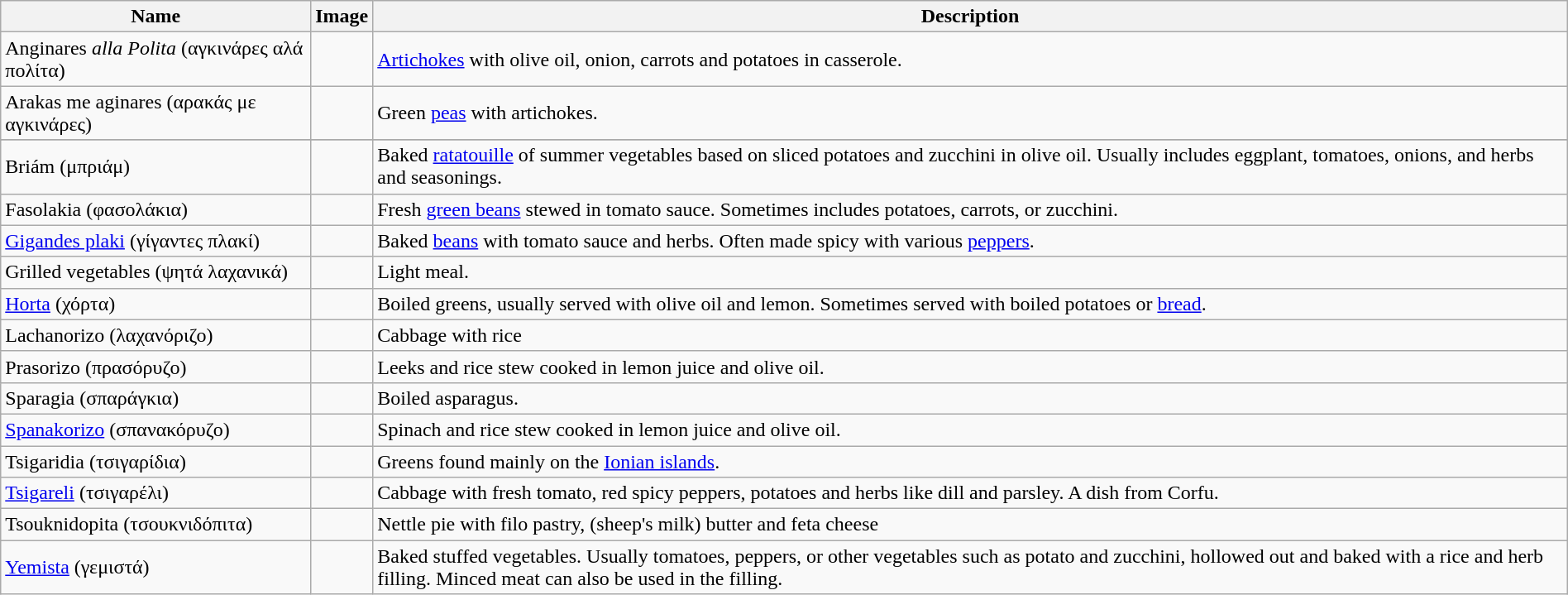<table class="wikitable sortable sticky-header" width="100%">
<tr>
<th>Name</th>
<th>Image</th>
<th>Description</th>
</tr>
<tr>
<td>Anginares <em>alla Polita</em> (αγκινάρες αλά πολίτα)</td>
<td></td>
<td><a href='#'>Artichokes</a> with olive oil, onion, carrots and potatoes in casserole.</td>
</tr>
<tr>
<td>Arakas me aginares (αρακάς με αγκινάρες)</td>
<td></td>
<td>Green <a href='#'>peas</a> with artichokes.</td>
</tr>
<tr>
</tr>
<tr>
<td>Briám (μπριάμ)</td>
<td></td>
<td>Baked <a href='#'>ratatouille</a> of summer vegetables based on sliced potatoes and zucchini in olive oil. Usually includes eggplant, tomatoes, onions, and herbs and seasonings.</td>
</tr>
<tr>
<td>Fasolakia (φασολάκια)</td>
<td></td>
<td>Fresh <a href='#'>green beans</a> stewed in tomato sauce. Sometimes includes potatoes, carrots, or zucchini.</td>
</tr>
<tr>
<td><a href='#'>Gigandes plaki</a> (γίγαντες πλακί)</td>
<td></td>
<td>Baked <a href='#'>beans</a> with tomato sauce and herbs. Often made spicy with various <a href='#'>peppers</a>.</td>
</tr>
<tr>
<td>Grilled vegetables (ψητά λαχανικά)</td>
<td></td>
<td>Light meal.</td>
</tr>
<tr>
<td><a href='#'>Horta</a> (χόρτα)</td>
<td></td>
<td>Boiled greens, usually served with olive oil and lemon. Sometimes served with boiled potatoes or <a href='#'>bread</a>.</td>
</tr>
<tr>
<td>Lachanorizo (λαχανόριζο)</td>
<td></td>
<td>Cabbage with rice</td>
</tr>
<tr>
<td>Prasorizo (πρασόρυζο)</td>
<td></td>
<td>Leeks and rice stew cooked in lemon juice and olive oil.</td>
</tr>
<tr>
<td>Sparagia (σπαράγκια)</td>
<td></td>
<td>Boiled asparagus.</td>
</tr>
<tr>
<td><a href='#'>Spanakorizo</a> (σπανακόρυζο)</td>
<td></td>
<td>Spinach and rice stew cooked in lemon juice and olive oil.</td>
</tr>
<tr>
<td>Tsigaridia (τσιγαρίδια)</td>
<td></td>
<td>Greens found mainly on the <a href='#'>Ionian islands</a>.</td>
</tr>
<tr>
<td><a href='#'>Tsigareli</a> (τσιγαρέλι)</td>
<td></td>
<td>Cabbage with fresh tomato, red spicy peppers, potatoes and herbs like dill and parsley. A dish from Corfu.</td>
</tr>
<tr>
<td>Tsouknidopita (τσουκνιδόπιτα)</td>
<td></td>
<td>Nettle pie with filo pastry, (sheep's milk) butter and feta cheese</td>
</tr>
<tr>
<td><a href='#'>Yemista</a> (γεμιστά)</td>
<td></td>
<td>Baked stuffed vegetables. Usually tomatoes, peppers, or other vegetables such as potato and zucchini, hollowed out and baked with a rice and herb filling. Minced meat can also be used in the filling.</td>
</tr>
</table>
